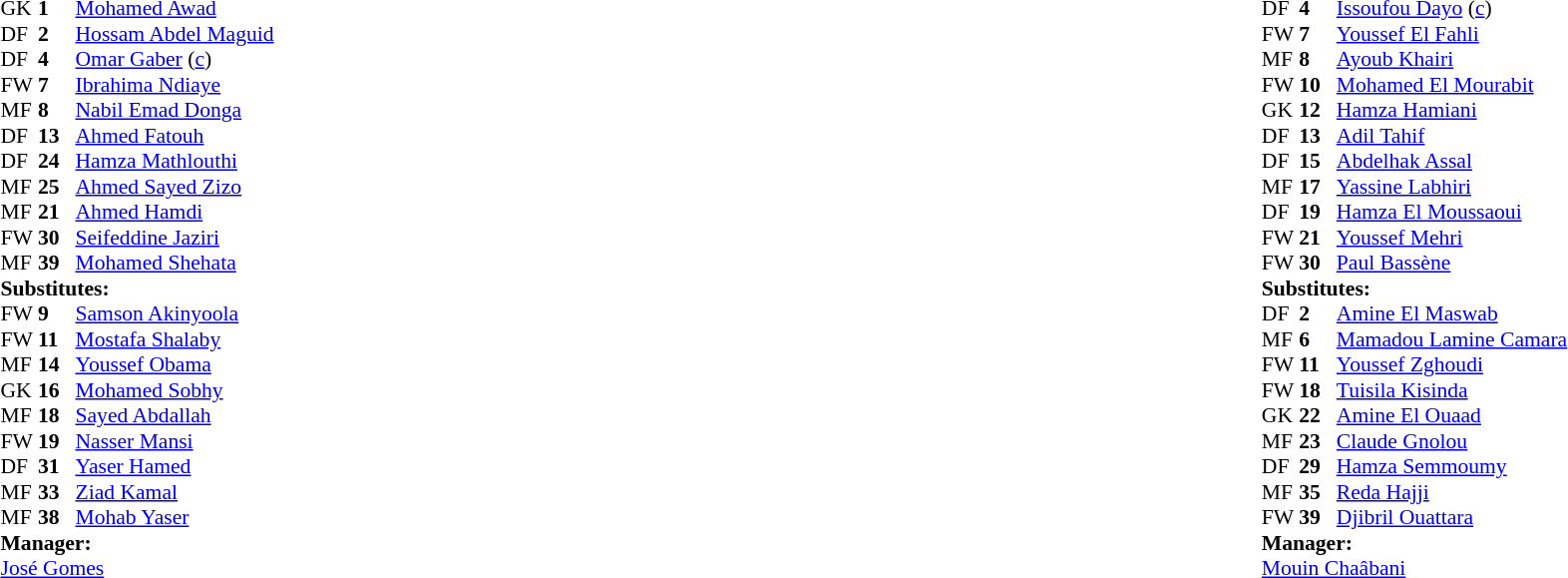<table width="100%">
<tr>
<td valign="top" width="40%"><br><table style="font-size:90%" cellspacing="0" cellpadding="0">
<tr>
<th width=25></th>
<th width=25></th>
</tr>
<tr>
<td>GK</td>
<td><strong>1</strong></td>
<td> <a href='#'>Mohamed Awad</a></td>
<td></td>
</tr>
<tr>
<td>DF</td>
<td><strong>2</strong></td>
<td> <a href='#'>Hossam Abdel Maguid</a></td>
</tr>
<tr>
<td>DF</td>
<td><strong>4</strong></td>
<td> <a href='#'>Omar Gaber</a> (<a href='#'>c</a>)</td>
</tr>
<tr>
<td>FW</td>
<td><strong>7</strong></td>
<td> <a href='#'>Ibrahima Ndiaye</a></td>
<td></td>
<td></td>
</tr>
<tr>
<td>MF</td>
<td><strong>8</strong></td>
<td> <a href='#'>Nabil Emad Donga</a></td>
</tr>
<tr>
<td>DF</td>
<td><strong>13</strong></td>
<td> <a href='#'>Ahmed Fatouh</a></td>
<td></td>
</tr>
<tr>
<td>DF</td>
<td><strong>24</strong></td>
<td> <a href='#'>Hamza Mathlouthi</a></td>
<td></td>
</tr>
<tr>
<td>MF</td>
<td><strong>25</strong></td>
<td> <a href='#'>Ahmed Sayed Zizo</a></td>
</tr>
<tr>
<td>MF</td>
<td><strong>21</strong></td>
<td> <a href='#'>Ahmed Hamdi</a></td>
<td></td>
<td></td>
</tr>
<tr>
<td>FW</td>
<td><strong>30</strong></td>
<td> <a href='#'>Seifeddine Jaziri</a></td>
</tr>
<tr>
<td>MF</td>
<td><strong>39</strong></td>
<td> <a href='#'>Mohamed Shehata</a></td>
<td></td>
<td></td>
</tr>
<tr>
<td colspan=3><strong>Substitutes:</strong></td>
</tr>
<tr>
<td>FW</td>
<td><strong>9</strong></td>
<td> <a href='#'>Samson Akinyoola</a></td>
</tr>
<tr>
<td>FW</td>
<td><strong>11</strong></td>
<td> <a href='#'>Mostafa Shalaby</a></td>
<td></td>
<td></td>
</tr>
<tr>
<td>MF</td>
<td><strong>14</strong></td>
<td> <a href='#'>Youssef Obama</a></td>
<td></td>
<td></td>
</tr>
<tr>
<td>GK</td>
<td><strong>16</strong></td>
<td> <a href='#'>Mohamed Sobhy</a></td>
</tr>
<tr>
<td>MF</td>
<td><strong>18</strong></td>
<td> <a href='#'>Sayed Abdallah</a></td>
</tr>
<tr>
<td>FW</td>
<td><strong>19</strong></td>
<td> <a href='#'>Nasser Mansi</a></td>
</tr>
<tr>
<td>DF</td>
<td><strong>31</strong></td>
<td> <a href='#'>Yaser Hamed</a></td>
</tr>
<tr>
<td>MF</td>
<td><strong>33</strong></td>
<td> <a href='#'>Ziad Kamal</a></td>
<td></td>
<td></td>
</tr>
<tr>
<td>MF</td>
<td><strong>38</strong></td>
<td> <a href='#'>Mohab Yaser</a></td>
</tr>
<tr>
<td colspan=3><strong>Manager:</strong></td>
</tr>
<tr>
<td colspan=3> <a href='#'>José Gomes</a></td>
</tr>
</table>
</td>
<td valign="top"></td>
<td valign="top" width="50%"><br><table style="font-size:90%; margin:auto" cellspacing="0" cellpadding="0">
<tr>
<th width=25></th>
<th width=25></th>
</tr>
<tr>
<td>DF</td>
<td><strong>4</strong></td>
<td> <a href='#'>Issoufou Dayo</a> (<a href='#'>c</a>)</td>
<td></td>
</tr>
<tr>
<td>FW</td>
<td><strong>7</strong></td>
<td> <a href='#'>Youssef El Fahli</a></td>
<td></td>
<td></td>
</tr>
<tr>
<td>MF</td>
<td><strong>8</strong></td>
<td> <a href='#'>Ayoub Khairi</a></td>
</tr>
<tr>
<td>FW</td>
<td><strong>10</strong></td>
<td> <a href='#'>Mohamed El Mourabit</a></td>
<td></td>
<td></td>
</tr>
<tr>
<td>GK</td>
<td><strong>12</strong></td>
<td> <a href='#'>Hamza Hamiani</a></td>
</tr>
<tr>
<td>DF</td>
<td><strong>13</strong></td>
<td> <a href='#'>Adil Tahif</a></td>
<td></td>
<td></td>
</tr>
<tr>
<td>DF</td>
<td><strong>15</strong></td>
<td> <a href='#'>Abdelhak Assal</a></td>
</tr>
<tr>
<td>MF</td>
<td><strong>17</strong></td>
<td> <a href='#'>Yassine Labhiri</a></td>
</tr>
<tr>
<td>DF</td>
<td><strong>19</strong></td>
<td> <a href='#'>Hamza El Moussaoui</a></td>
<td></td>
</tr>
<tr>
<td>FW</td>
<td><strong>21</strong></td>
<td> <a href='#'>Youssef Mehri</a></td>
<td></td>
<td></td>
</tr>
<tr>
<td>FW</td>
<td><strong>30</strong></td>
<td> <a href='#'>Paul Bassène</a></td>
<td></td>
<td></td>
</tr>
<tr>
<td colspan=3><strong>Substitutes:</strong></td>
</tr>
<tr>
<td>DF</td>
<td><strong>2</strong></td>
<td> <a href='#'>Amine El Maswab</a></td>
</tr>
<tr>
<td>MF</td>
<td><strong>6</strong></td>
<td> <a href='#'>Mamadou Lamine Camara</a></td>
</tr>
<tr>
<td>FW</td>
<td><strong>11</strong></td>
<td> <a href='#'>Youssef Zghoudi</a></td>
<td></td>
<td></td>
</tr>
<tr>
<td>FW</td>
<td><strong>18</strong></td>
<td> <a href='#'>Tuisila Kisinda</a></td>
<td></td>
<td></td>
</tr>
<tr>
<td>GK</td>
<td><strong>22</strong></td>
<td> <a href='#'>Amine El Ouaad</a></td>
</tr>
<tr>
<td>MF</td>
<td><strong>23</strong></td>
<td> <a href='#'>Claude Gnolou</a></td>
</tr>
<tr>
<td>DF</td>
<td><strong>29</strong></td>
<td> <a href='#'>Hamza Semmoumy</a></td>
<td></td>
<td></td>
</tr>
<tr>
<td>MF</td>
<td><strong>35</strong></td>
<td> <a href='#'>Reda Hajji</a></td>
<td></td>
<td></td>
</tr>
<tr>
<td>FW</td>
<td><strong>39</strong></td>
<td> <a href='#'>Djibril Ouattara</a></td>
<td></td>
<td></td>
</tr>
<tr>
<td colspan=3><strong>Manager:</strong></td>
</tr>
<tr>
<td colspan=3> <a href='#'>Mouin Chaâbani</a></td>
</tr>
</table>
</td>
</tr>
</table>
